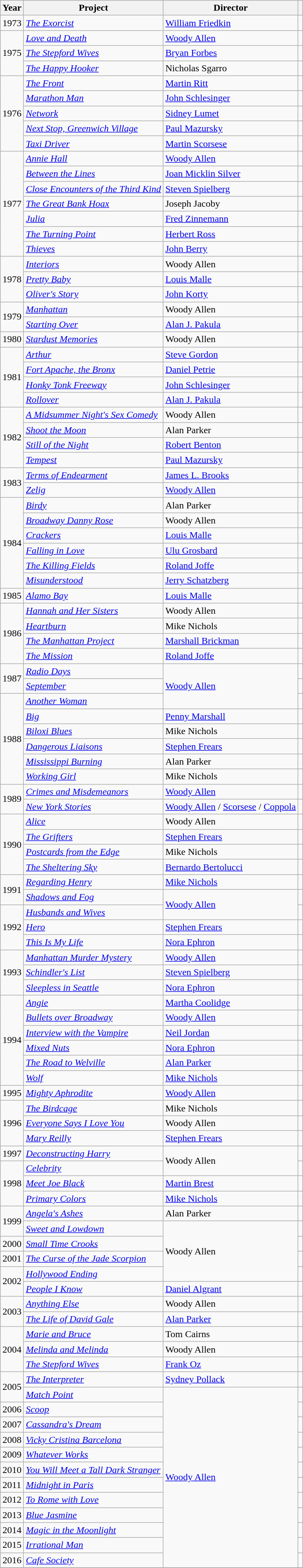<table class="wikitable sortable">
<tr>
<th>Year</th>
<th>Project</th>
<th>Director</th>
<th class=unsortable></th>
</tr>
<tr>
<td>1973</td>
<td><em><a href='#'>The Exorcist</a></em></td>
<td><a href='#'>William Friedkin</a></td>
<td></td>
</tr>
<tr>
<td rowspan=3>1975</td>
<td><em><a href='#'>Love and Death</a></em></td>
<td><a href='#'>Woody Allen</a></td>
<td></td>
</tr>
<tr>
<td><em><a href='#'>The Stepford Wives</a></em></td>
<td><a href='#'>Bryan Forbes</a></td>
<td></td>
</tr>
<tr>
<td><em><a href='#'>The Happy Hooker</a></em></td>
<td>Nicholas Sgarro</td>
<td></td>
</tr>
<tr>
<td rowspan=5>1976</td>
<td><em><a href='#'>The Front</a></em></td>
<td><a href='#'>Martin Ritt</a></td>
<td></td>
</tr>
<tr>
<td><em><a href='#'>Marathon Man</a></em></td>
<td><a href='#'>John Schlesinger</a></td>
<td></td>
</tr>
<tr>
<td><em><a href='#'>Network</a></em></td>
<td><a href='#'>Sidney Lumet</a></td>
<td></td>
</tr>
<tr>
<td><em><a href='#'>Next Stop, Greenwich Village</a></em></td>
<td><a href='#'>Paul Mazursky</a></td>
<td></td>
</tr>
<tr>
<td><em><a href='#'>Taxi Driver</a></em></td>
<td><a href='#'>Martin Scorsese</a></td>
<td></td>
</tr>
<tr>
<td rowspan=7>1977</td>
<td><em><a href='#'>Annie Hall</a></em></td>
<td><a href='#'>Woody Allen</a></td>
<td></td>
</tr>
<tr>
<td><em><a href='#'>Between the Lines</a></em></td>
<td><a href='#'>Joan Micklin Silver</a></td>
<td></td>
</tr>
<tr>
<td><em><a href='#'>Close Encounters of the Third Kind</a></em></td>
<td><a href='#'>Steven Spielberg</a></td>
<td></td>
</tr>
<tr>
<td><em><a href='#'>The Great Bank Hoax</a></em></td>
<td>Joseph Jacoby</td>
<td></td>
</tr>
<tr>
<td><em><a href='#'>Julia</a></em></td>
<td><a href='#'>Fred Zinnemann</a></td>
<td></td>
</tr>
<tr>
<td><em><a href='#'>The Turning Point</a></em></td>
<td><a href='#'>Herbert Ross</a></td>
<td></td>
</tr>
<tr>
<td><em><a href='#'>Thieves</a></em></td>
<td><a href='#'>John Berry</a></td>
<td></td>
</tr>
<tr>
<td rowspan=3>1978</td>
<td><em><a href='#'>Interiors</a></em></td>
<td>Woody Allen</td>
<td></td>
</tr>
<tr>
<td><em><a href='#'>Pretty Baby</a></em></td>
<td><a href='#'>Louis Malle</a></td>
<td></td>
</tr>
<tr>
<td><em><a href='#'>Oliver's Story</a></em></td>
<td><a href='#'>John Korty</a></td>
<td></td>
</tr>
<tr>
<td rowspan=2>1979</td>
<td><em><a href='#'>Manhattan</a></em></td>
<td>Woody Allen</td>
<td></td>
</tr>
<tr>
<td><em><a href='#'>Starting Over</a></em></td>
<td><a href='#'>Alan J. Pakula</a></td>
<td></td>
</tr>
<tr>
<td>1980</td>
<td><em><a href='#'>Stardust Memories</a></em></td>
<td>Woody Allen</td>
<td></td>
</tr>
<tr>
<td rowspan=4>1981</td>
<td><em><a href='#'>Arthur</a></em></td>
<td><a href='#'>Steve Gordon</a></td>
<td></td>
</tr>
<tr>
<td><em><a href='#'>Fort Apache, the Bronx</a></em></td>
<td><a href='#'>Daniel Petrie</a></td>
<td></td>
</tr>
<tr>
<td><em><a href='#'>Honky Tonk Freeway</a></em></td>
<td><a href='#'>John Schlesinger</a></td>
<td></td>
</tr>
<tr>
<td><em><a href='#'>Rollover</a></em></td>
<td><a href='#'>Alan J. Pakula</a></td>
<td></td>
</tr>
<tr>
<td rowspan=4>1982</td>
<td><em><a href='#'>A Midsummer Night's Sex Comedy</a></em></td>
<td>Woody Allen</td>
<td></td>
</tr>
<tr>
<td><em><a href='#'>Shoot the Moon</a></em></td>
<td>Alan Parker</td>
<td></td>
</tr>
<tr>
<td><em><a href='#'>Still of the Night</a></em></td>
<td><a href='#'>Robert Benton</a></td>
<td></td>
</tr>
<tr>
<td><em><a href='#'>Tempest</a></em></td>
<td><a href='#'>Paul Mazursky</a></td>
<td></td>
</tr>
<tr>
<td rowspan=2>1983</td>
<td><em><a href='#'>Terms of Endearment</a></em></td>
<td><a href='#'>James L. Brooks</a></td>
<td></td>
</tr>
<tr>
<td><em><a href='#'>Zelig</a></em></td>
<td><a href='#'>Woody Allen</a></td>
<td></td>
</tr>
<tr>
<td rowspan=6>1984</td>
<td><em><a href='#'>Birdy</a></em></td>
<td>Alan Parker</td>
<td></td>
</tr>
<tr>
<td><em><a href='#'>Broadway Danny Rose</a></em></td>
<td>Woody Allen</td>
<td></td>
</tr>
<tr>
<td><em><a href='#'>Crackers</a></em></td>
<td><a href='#'>Louis Malle</a></td>
<td></td>
</tr>
<tr>
<td><em><a href='#'>Falling in Love</a></em></td>
<td><a href='#'>Ulu Grosbard</a></td>
<td></td>
</tr>
<tr>
<td><em><a href='#'>The Killing Fields</a></em></td>
<td><a href='#'>Roland Joffe</a></td>
<td></td>
</tr>
<tr>
<td><em><a href='#'>Misunderstood</a></em></td>
<td><a href='#'>Jerry Schatzberg</a></td>
<td></td>
</tr>
<tr>
<td rowspan=1>1985</td>
<td><em><a href='#'>Alamo Bay</a></em></td>
<td><a href='#'>Louis Malle</a></td>
<td></td>
</tr>
<tr>
<td rowspan=4>1986</td>
<td><em><a href='#'>Hannah and Her Sisters</a></em></td>
<td>Woody Allen</td>
<td></td>
</tr>
<tr>
<td><em><a href='#'>Heartburn</a></em></td>
<td>Mike Nichols</td>
<td></td>
</tr>
<tr>
<td><em><a href='#'>The Manhattan Project</a></em></td>
<td><a href='#'>Marshall Brickman</a></td>
<td></td>
</tr>
<tr>
<td><em><a href='#'>The Mission</a></em></td>
<td><a href='#'>Roland Joffe</a></td>
<td></td>
</tr>
<tr>
<td rowspan=2>1987</td>
<td><em><a href='#'>Radio Days</a></em></td>
<td rowspan=3><a href='#'>Woody Allen</a></td>
<td></td>
</tr>
<tr>
<td><em><a href='#'>September</a></em></td>
<td></td>
</tr>
<tr>
<td rowspan=6>1988</td>
<td><em><a href='#'>Another Woman</a></em></td>
<td></td>
</tr>
<tr>
<td><em><a href='#'>Big</a></em></td>
<td><a href='#'>Penny Marshall</a></td>
<td></td>
</tr>
<tr>
<td><em><a href='#'>Biloxi Blues</a></em></td>
<td>Mike Nichols</td>
<td></td>
</tr>
<tr>
<td><em><a href='#'>Dangerous Liaisons</a></em></td>
<td><a href='#'>Stephen Frears</a></td>
<td></td>
</tr>
<tr>
<td><em><a href='#'>Mississippi Burning</a></em></td>
<td>Alan Parker</td>
<td></td>
</tr>
<tr>
<td><em><a href='#'>Working Girl</a></em></td>
<td>Mike Nichols</td>
<td></td>
</tr>
<tr>
<td rowspan=2>1989</td>
<td><em><a href='#'>Crimes and Misdemeanors</a></em></td>
<td><a href='#'>Woody Allen</a></td>
<td></td>
</tr>
<tr>
<td><em><a href='#'>New York Stories</a></em></td>
<td><a href='#'>Woody Allen</a> / <a href='#'>Scorsese</a> / <a href='#'>Coppola</a></td>
<td></td>
</tr>
<tr>
<td rowspan=4>1990</td>
<td><em><a href='#'>Alice</a></em></td>
<td>Woody Allen</td>
<td></td>
</tr>
<tr>
<td><em><a href='#'>The Grifters</a></em></td>
<td><a href='#'>Stephen Frears</a></td>
<td></td>
</tr>
<tr>
<td><em><a href='#'>Postcards from the Edge</a></em></td>
<td>Mike Nichols</td>
<td></td>
</tr>
<tr>
<td><em><a href='#'>The Sheltering Sky</a></em></td>
<td><a href='#'>Bernardo Bertolucci</a></td>
<td></td>
</tr>
<tr>
<td rowspan=2>1991</td>
<td><em><a href='#'>Regarding Henry</a></em></td>
<td><a href='#'>Mike Nichols</a></td>
<td></td>
</tr>
<tr>
<td><em><a href='#'>Shadows and Fog</a></em></td>
<td rowspan=2><a href='#'>Woody Allen</a></td>
<td></td>
</tr>
<tr>
<td rowspan=3>1992</td>
<td><em><a href='#'>Husbands and Wives</a></em></td>
<td></td>
</tr>
<tr>
<td><em><a href='#'>Hero</a></em></td>
<td><a href='#'>Stephen Frears</a></td>
<td></td>
</tr>
<tr>
<td><em><a href='#'>This Is My Life</a></em></td>
<td><a href='#'>Nora Ephron</a></td>
<td></td>
</tr>
<tr>
<td rowspan=3>1993</td>
<td><em><a href='#'>Manhattan Murder Mystery</a></em></td>
<td><a href='#'>Woody Allen</a></td>
<td></td>
</tr>
<tr>
<td><em><a href='#'>Schindler's List</a></em></td>
<td><a href='#'>Steven Spielberg</a></td>
<td></td>
</tr>
<tr>
<td><em><a href='#'>Sleepless in Seattle</a></em></td>
<td><a href='#'>Nora Ephron</a></td>
<td></td>
</tr>
<tr>
<td rowspan=6>1994</td>
<td><em><a href='#'>Angie</a></em></td>
<td><a href='#'>Martha Coolidge</a></td>
<td></td>
</tr>
<tr>
<td><em><a href='#'>Bullets over Broadway</a></em></td>
<td><a href='#'>Woody Allen</a></td>
<td></td>
</tr>
<tr>
<td><em><a href='#'>Interview with the Vampire</a></em></td>
<td><a href='#'>Neil Jordan</a></td>
<td></td>
</tr>
<tr>
<td><em><a href='#'>Mixed Nuts</a></em></td>
<td><a href='#'>Nora Ephron</a></td>
<td></td>
</tr>
<tr>
<td><em><a href='#'>The Road to Welville</a></em></td>
<td><a href='#'>Alan Parker</a></td>
<td></td>
</tr>
<tr>
<td><em><a href='#'>Wolf</a></em></td>
<td><a href='#'>Mike Nichols</a></td>
<td></td>
</tr>
<tr>
<td>1995</td>
<td><em><a href='#'>Mighty Aphrodite</a></em></td>
<td><a href='#'>Woody Allen</a></td>
<td></td>
</tr>
<tr>
<td rowspan=3>1996</td>
<td><em><a href='#'>The Birdcage</a></em></td>
<td>Mike Nichols</td>
<td></td>
</tr>
<tr>
<td><em><a href='#'>Everyone Says I Love You</a></em></td>
<td>Woody Allen</td>
<td></td>
</tr>
<tr>
<td><em><a href='#'>Mary Reilly</a></em></td>
<td><a href='#'>Stephen Frears</a></td>
<td></td>
</tr>
<tr>
<td>1997</td>
<td><em><a href='#'>Deconstructing Harry</a></em></td>
<td rowspan=2>Woody Allen</td>
<td></td>
</tr>
<tr>
<td rowspan=3>1998</td>
<td><em><a href='#'>Celebrity</a></em></td>
<td></td>
</tr>
<tr>
<td><em><a href='#'>Meet Joe Black</a></em></td>
<td><a href='#'>Martin Brest</a></td>
<td></td>
</tr>
<tr>
<td><em><a href='#'>Primary Colors</a></em></td>
<td><a href='#'>Mike Nichols</a></td>
<td></td>
</tr>
<tr>
<td rowspan=2>1999</td>
<td><em><a href='#'>Angela's Ashes</a></em></td>
<td>Alan Parker</td>
<td></td>
</tr>
<tr>
<td><em><a href='#'>Sweet and Lowdown</a></em></td>
<td rowspan=4>Woody Allen</td>
<td></td>
</tr>
<tr>
<td>2000</td>
<td><em><a href='#'>Small Time Crooks</a></em></td>
<td></td>
</tr>
<tr>
<td>2001</td>
<td><em><a href='#'>The Curse of the Jade Scorpion</a></em></td>
<td></td>
</tr>
<tr>
<td rowspan=2>2002</td>
<td><em><a href='#'>Hollywood Ending</a></em></td>
<td></td>
</tr>
<tr>
<td><em><a href='#'>People I Know</a></em></td>
<td><a href='#'>Daniel Algrant</a></td>
<td></td>
</tr>
<tr>
<td rowspan=2>2003</td>
<td><em><a href='#'>Anything Else</a></em></td>
<td>Woody Allen</td>
<td></td>
</tr>
<tr>
<td><em><a href='#'>The Life of David Gale</a></em></td>
<td><a href='#'>Alan Parker</a></td>
<td></td>
</tr>
<tr>
<td rowspan=3>2004</td>
<td><em><a href='#'>Marie and Bruce</a></em></td>
<td>Tom Cairns</td>
<td></td>
</tr>
<tr>
<td><em><a href='#'>Melinda and Melinda</a></em></td>
<td>Woody Allen</td>
<td></td>
</tr>
<tr>
<td><em><a href='#'>The Stepford Wives</a></em></td>
<td><a href='#'>Frank Oz</a></td>
<td></td>
</tr>
<tr>
<td rowspan=2>2005</td>
<td><em><a href='#'>The Interpreter</a></em></td>
<td><a href='#'>Sydney Pollack</a></td>
<td></td>
</tr>
<tr>
<td><em><a href='#'>Match Point</a></em></td>
<td rowspan=12><a href='#'>Woody Allen</a></td>
<td></td>
</tr>
<tr>
<td>2006</td>
<td><em><a href='#'>Scoop</a></em></td>
<td></td>
</tr>
<tr>
<td>2007</td>
<td><em><a href='#'>Cassandra's Dream</a></em></td>
<td></td>
</tr>
<tr>
<td>2008</td>
<td><em><a href='#'>Vicky Cristina Barcelona</a></em></td>
<td></td>
</tr>
<tr>
<td>2009</td>
<td><em><a href='#'>Whatever Works</a></em></td>
<td></td>
</tr>
<tr>
<td>2010</td>
<td><em><a href='#'>You Will Meet a Tall Dark Stranger</a></em></td>
<td></td>
</tr>
<tr>
<td>2011</td>
<td><em><a href='#'>Midnight in Paris</a></em></td>
<td></td>
</tr>
<tr>
<td>2012</td>
<td><em><a href='#'>To Rome with Love</a></em></td>
<td></td>
</tr>
<tr>
<td>2013</td>
<td><em><a href='#'>Blue Jasmine</a></em></td>
<td></td>
</tr>
<tr>
<td>2014</td>
<td><em><a href='#'>Magic in the Moonlight</a></em></td>
<td></td>
</tr>
<tr>
<td>2015</td>
<td><em><a href='#'>Irrational Man</a></em></td>
<td></td>
</tr>
<tr>
<td>2016</td>
<td><em><a href='#'>Cafe Society</a></em></td>
<td></td>
</tr>
<tr>
</tr>
</table>
